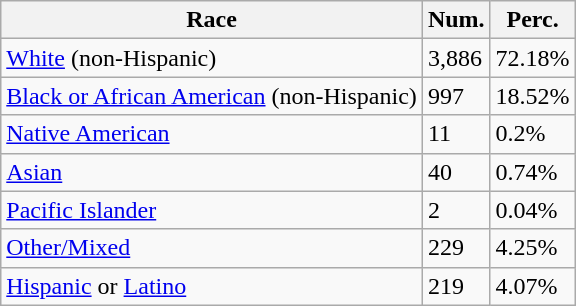<table class="wikitable">
<tr>
<th>Race</th>
<th>Num.</th>
<th>Perc.</th>
</tr>
<tr>
<td><a href='#'>White</a> (non-Hispanic)</td>
<td>3,886</td>
<td>72.18%</td>
</tr>
<tr>
<td><a href='#'>Black or African American</a> (non-Hispanic)</td>
<td>997</td>
<td>18.52%</td>
</tr>
<tr>
<td><a href='#'>Native American</a></td>
<td>11</td>
<td>0.2%</td>
</tr>
<tr>
<td><a href='#'>Asian</a></td>
<td>40</td>
<td>0.74%</td>
</tr>
<tr>
<td><a href='#'>Pacific Islander</a></td>
<td>2</td>
<td>0.04%</td>
</tr>
<tr>
<td><a href='#'>Other/Mixed</a></td>
<td>229</td>
<td>4.25%</td>
</tr>
<tr>
<td><a href='#'>Hispanic</a> or <a href='#'>Latino</a></td>
<td>219</td>
<td>4.07%</td>
</tr>
</table>
